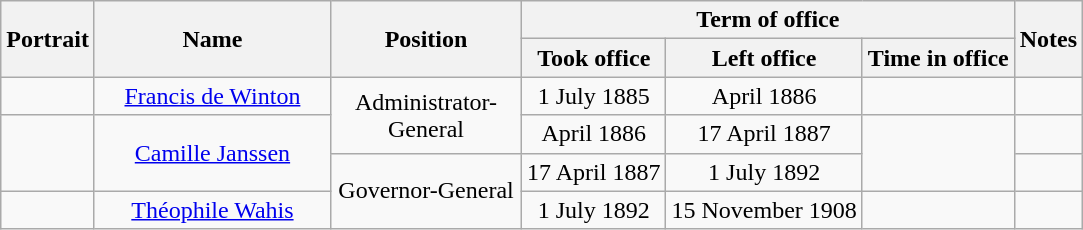<table class="wikitable" style="text-align:center">
<tr>
<th rowspan=2>Portrait</th>
<th width=150 rowspan=2>Name<br></th>
<th width=120 rowspan=2>Position</th>
<th colspan=3>Term of office</th>
<th rowspan=2>Notes</th>
</tr>
<tr>
<th>Took office</th>
<th>Left office</th>
<th>Time in office</th>
</tr>
<tr>
<td></td>
<td><a href='#'>Francis de Winton</a><br></td>
<td rowspan=2>Administrator-General</td>
<td>1 July 1885</td>
<td>April 1886</td>
<td></td>
<td></td>
</tr>
<tr>
<td rowspan=2></td>
<td rowspan=2><a href='#'>Camille Janssen</a><br></td>
<td>April 1886</td>
<td>17 April 1887</td>
<td rowspan=2></td>
<td></td>
</tr>
<tr>
<td rowspan=2>Governor-General</td>
<td>17 April 1887</td>
<td>1 July 1892</td>
<td></td>
</tr>
<tr>
<td></td>
<td><a href='#'>Théophile Wahis</a><br></td>
<td>1 July 1892</td>
<td>15 November 1908</td>
<td></td>
<td></td>
</tr>
</table>
